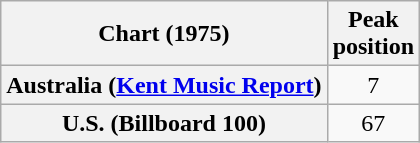<table class="wikitable plainrowheaders" style="text-align:center">
<tr>
<th>Chart (1975)</th>
<th>Peak<br>position</th>
</tr>
<tr>
<th scope="row">Australia (<a href='#'>Kent Music Report</a>)</th>
<td>7</td>
</tr>
<tr>
<th scope="row">U.S. (Billboard 100)</th>
<td>67</td>
</tr>
</table>
